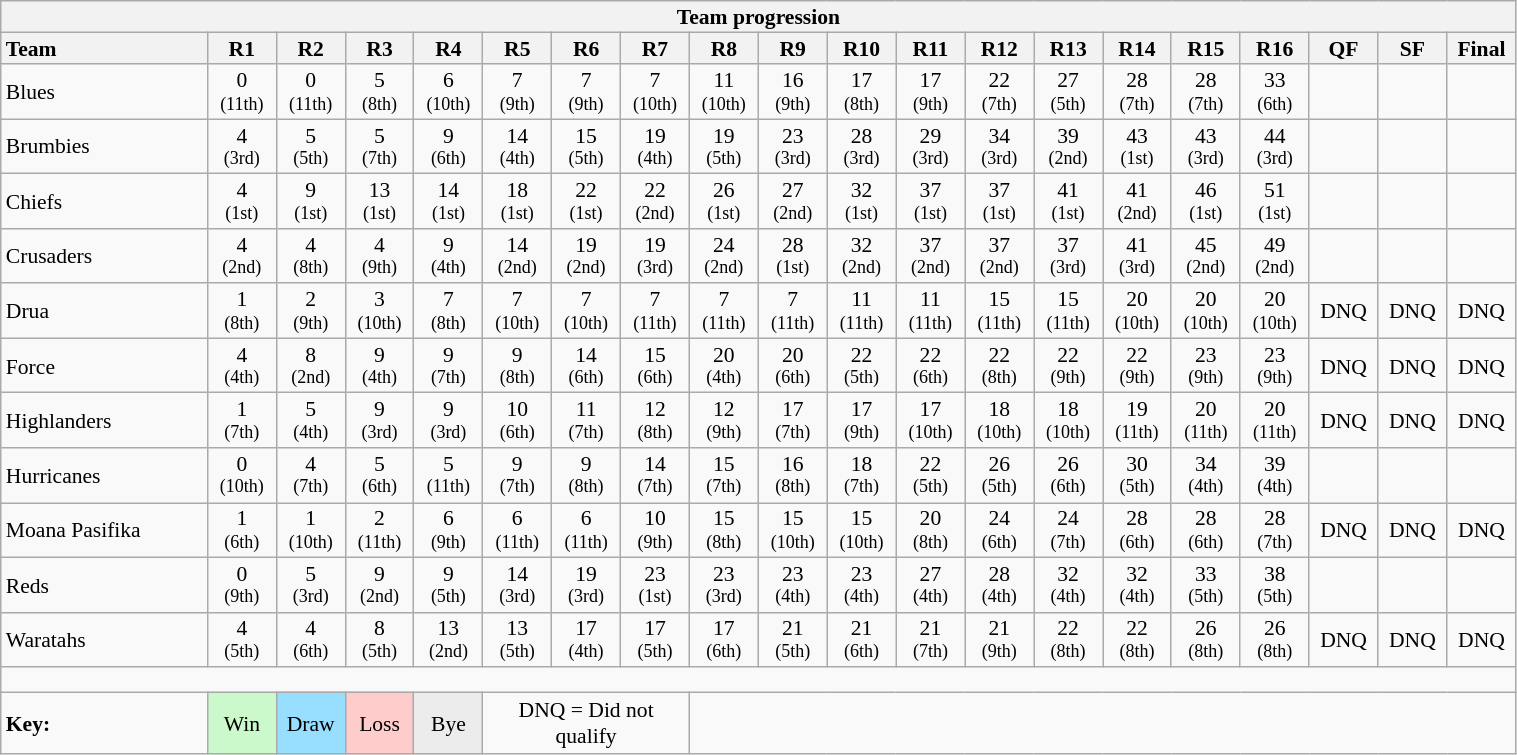<table class="wikitable collapsible" style="text-align:center; line-height:100%; width:80%; font-size:90%">
<tr>
<th colspan=100%>Team progression</th>
</tr>
<tr>
<th style="text-align:left; width:12%;">Team</th>
<th style="width:4%;">R1</th>
<th style="width:4%;">R2</th>
<th style="width:4%;">R3</th>
<th style="width:4%;">R4</th>
<th style="width:4%;">R5</th>
<th style="width:4%;">R6</th>
<th style="width:4%;">R7</th>
<th style="width:4%;">R8</th>
<th style="width:4%;">R9</th>
<th style="width:4%;">R10</th>
<th style="width:4%;">R11</th>
<th style="width:4%;">R12</th>
<th style="width:4%;">R13</th>
<th style="width:4%;">R14</th>
<th style="width:4%;">R15</th>
<th style="width:4%;">R16</th>
<th style="width:4%;">QF</th>
<th style="width:4%;">SF</th>
<th style="width:4%;">Final</th>
</tr>
<tr>
<td style="text-align:left">Blues</td>
<td>0 <br> <small>(11th)</small></td>
<td>0 <br> <small>(11th)</small></td>
<td>5 <br> <small>(8th)</small></td>
<td>6 <br> <small>(10th)</small></td>
<td>7 <br> <small>(9th)</small></td>
<td>7 <br> <small>(9th)</small></td>
<td>7 <br> <small>(10th)</small></td>
<td>11 <br> <small>(10th)</small></td>
<td>16 <br> <small>(9th)</small></td>
<td>17 <br> <small>(8th)</small></td>
<td>17 <br> <small>(9th)</small></td>
<td>22 <br> <small>(7th)</small></td>
<td>27 <br> <small>(5th)</small></td>
<td>28 <br> <small>(7th)</small></td>
<td>28 <br> <small>(7th)</small></td>
<td>33 <br> <small>(6th)</small></td>
<td></td>
<td></td>
<td></td>
</tr>
<tr>
<td style="text-align:left">Brumbies</td>
<td>4 <br> <small>(3rd)</small></td>
<td>5 <br> <small>(5th)</small></td>
<td>5 <br> <small>(7th)</small></td>
<td>9 <br> <small>(6th)</small></td>
<td>14 <br> <small>(4th)</small></td>
<td>15 <br> <small>(5th)</small></td>
<td>19 <br> <small>(4th)</small></td>
<td>19 <br> <small>(5th)</small></td>
<td>23 <br> <small>(3rd)</small></td>
<td>28 <br> <small>(3rd)</small></td>
<td>29 <br> <small>(3rd)</small></td>
<td>34 <br> <small>(3rd)</small></td>
<td>39 <br> <small>(2nd)</small></td>
<td>43 <br> <small>(1st)</small></td>
<td>43 <br> <small>(3rd)</small></td>
<td>44 <br> <small>(3rd)</small></td>
<td></td>
<td></td>
<td></td>
</tr>
<tr>
<td style="text-align:left">Chiefs</td>
<td>4 <br> <small>(1st)</small></td>
<td>9 <br> <small>(1st)</small></td>
<td>13 <br> <small>(1st)</small></td>
<td>14 <br> <small>(1st)</small></td>
<td>18 <br> <small>(1st)</small></td>
<td>22 <br> <small>(1st)</small></td>
<td>22 <br> <small>(2nd)</small></td>
<td>26 <br> <small>(1st)</small></td>
<td>27 <br> <small>(2nd)</small></td>
<td>32 <br> <small>(1st)</small></td>
<td>37 <br> <small>(1st)</small></td>
<td>37 <br> <small>(1st)</small></td>
<td>41 <br> <small>(1st)</small></td>
<td>41 <br> <small>(2nd)</small></td>
<td>46 <br> <small>(1st)</small></td>
<td>51 <br> <small>(1st)</small></td>
<td></td>
<td></td>
<td></td>
</tr>
<tr>
<td style="text-align:left">Crusaders</td>
<td>4 <br> <small>(2nd)</small></td>
<td>4 <br> <small>(8th)</small></td>
<td>4 <br> <small>(9th)</small></td>
<td>9 <br> <small>(4th)</small></td>
<td>14 <br> <small>(2nd)</small></td>
<td>19 <br> <small>(2nd)</small></td>
<td>19 <br> <small>(3rd)</small></td>
<td>24 <br> <small>(2nd)</small></td>
<td>28 <br> <small>(1st)</small></td>
<td>32 <br> <small>(2nd)</small></td>
<td>37 <br> <small>(2nd)</small></td>
<td>37 <br> <small>(2nd)</small></td>
<td>37 <br> <small>(3rd)</small></td>
<td>41 <br> <small>(3rd)</small></td>
<td>45 <br> <small>(2nd)</small></td>
<td>49 <br> <small>(2nd)</small></td>
<td></td>
<td></td>
<td></td>
</tr>
<tr>
<td style="text-align:left">Drua</td>
<td>1 <br> <small>(8th)</small></td>
<td>2 <br> <small>(9th)</small></td>
<td>3 <br> <small>(10th)</small></td>
<td>7 <br> <small>(8th)</small></td>
<td>7 <br> <small>(10th)</small></td>
<td>7 <br> <small>(10th)</small></td>
<td>7 <br> <small>(11th)</small></td>
<td>7 <br> <small>(11th)</small></td>
<td>7 <br> <small>(11th)</small></td>
<td>11 <br> <small>(11th)</small></td>
<td>11 <br> <small>(11th)</small></td>
<td>15 <br> <small>(11th)</small></td>
<td>15 <br> <small>(11th)</small></td>
<td>20 <br> <small>(10th)</small></td>
<td>20 <br> <small>(10th)</small></td>
<td>20 <br> <small>(10th)</small></td>
<td>DNQ</td>
<td>DNQ</td>
<td>DNQ</td>
</tr>
<tr>
<td style="text-align:left">Force</td>
<td>4 <br> <small>(4th)</small></td>
<td>8 <br> <small>(2nd)</small></td>
<td>9 <br> <small>(4th)</small></td>
<td>9 <br> <small>(7th)</small></td>
<td>9 <br> <small>(8th)</small></td>
<td>14 <br> <small>(6th)</small></td>
<td>15 <br> <small>(6th)</small></td>
<td>20 <br> <small>(4th)</small></td>
<td>20 <br> <small>(6th)</small></td>
<td>22 <br> <small>(5th)</small></td>
<td>22 <br> <small>(6th)</small></td>
<td>22 <br> <small>(8th)</small></td>
<td>22 <br> <small>(9th)</small></td>
<td>22 <br> <small>(9th)</small></td>
<td>23 <br> <small>(9th)</small></td>
<td>23 <br> <small>(9th)</small></td>
<td>DNQ</td>
<td>DNQ</td>
<td>DNQ</td>
</tr>
<tr>
<td style="text-align:left">Highlanders</td>
<td>1 <br> <small>(7th)</small></td>
<td>5 <br> <small>(4th)</small></td>
<td>9 <br> <small>(3rd)</small></td>
<td>9 <br> <small>(3rd)</small></td>
<td>10 <br> <small>(6th)</small></td>
<td>11 <br> <small>(7th)</small></td>
<td>12 <br> <small>(8th)</small></td>
<td>12 <br> <small>(9th)</small></td>
<td>17 <br> <small>(7th)</small></td>
<td>17 <br> <small>(9th)</small></td>
<td>17 <br> <small>(10th)</small></td>
<td>18 <br> <small>(10th)</small></td>
<td>18 <br> <small>(10th)</small></td>
<td>19 <br> <small>(11th)</small></td>
<td>20 <br> <small>(11th)</small></td>
<td>20 <br> <small>(11th)</small></td>
<td>DNQ</td>
<td>DNQ</td>
<td>DNQ</td>
</tr>
<tr>
<td style="text-align:left">Hurricanes</td>
<td>0 <br> <small>(10th)</small></td>
<td>4 <br> <small>(7th)</small></td>
<td>5 <br> <small>(6th)</small></td>
<td>5 <br> <small>(11th)</small></td>
<td>9 <br> <small>(7th)</small></td>
<td>9 <br> <small>(8th)</small></td>
<td>14 <br> <small>(7th)</small></td>
<td>15 <br> <small>(7th)</small></td>
<td>16 <br> <small>(8th)</small></td>
<td>18 <br> <small>(7th)</small></td>
<td>22 <br> <small>(5th)</small></td>
<td>26 <br> <small>(5th)</small></td>
<td>26 <br> <small>(6th)</small></td>
<td>30 <br> <small>(5th)</small></td>
<td>34 <br> <small>(4th)</small></td>
<td>39 <br> <small>(4th)</small></td>
<td></td>
<td></td>
<td></td>
</tr>
<tr>
<td style="text-align:left">Moana Pasifika</td>
<td>1 <br> <small>(6th)</small></td>
<td>1 <br> <small>(10th)</small></td>
<td>2 <br> <small>(11th)</small></td>
<td>6 <br> <small>(9th)</small></td>
<td>6 <br> <small>(11th)</small></td>
<td>6 <br> <small>(11th)</small></td>
<td>10 <br> <small>(9th)</small></td>
<td>15 <br> <small>(8th)</small></td>
<td>15 <br> <small>(10th)</small></td>
<td>15 <br> <small>(10th)</small></td>
<td>20 <br> <small>(8th)</small></td>
<td>24 <br> <small>(6th)</small></td>
<td>24 <br> <small>(7th)</small></td>
<td>28 <br> <small>(6th)</small></td>
<td>28 <br> <small>(6th)</small></td>
<td>28 <br> <small>(7th)</small></td>
<td>DNQ</td>
<td>DNQ</td>
<td>DNQ</td>
</tr>
<tr>
<td style="text-align:left">Reds</td>
<td>0 <br> <small>(9th)</small></td>
<td>5 <br> <small>(3rd)</small></td>
<td>9 <br> <small>(2nd)</small></td>
<td>9 <br> <small>(5th)</small></td>
<td>14 <br> <small>(3rd)</small></td>
<td>19 <br> <small>(3rd)</small></td>
<td>23 <br> <small>(1st)</small></td>
<td>23 <br> <small>(3rd)</small></td>
<td>23 <br> <small>(4th)</small></td>
<td>23 <br> <small>(4th)</small></td>
<td>27 <br> <small>(4th)</small></td>
<td>28 <br> <small>(4th)</small></td>
<td>32 <br> <small>(4th)</small></td>
<td>32 <br> <small>(4th)</small></td>
<td>33 <br> <small>(5th)</small></td>
<td>38 <br> <small>(5th)</small></td>
<td></td>
<td></td>
<td></td>
</tr>
<tr>
<td style="text-align:left">Waratahs</td>
<td>4 <br> <small>(5th)</small></td>
<td>4 <br> <small>(6th)</small></td>
<td>8 <br> <small>(5th)</small></td>
<td>13 <br> <small>(2nd)</small></td>
<td>13 <br> <small>(5th)</small></td>
<td>17 <br> <small>(4th)</small></td>
<td>17 <br> <small>(5th)</small></td>
<td>17 <br> <small>(6th)</small></td>
<td>21 <br> <small>(5th)</small></td>
<td>21 <br> <small>(6th)</small></td>
<td>21 <br> <small>(7th)</small></td>
<td>21 <br> <small>(9th)</small></td>
<td>22 <br> <small>(8th)</small></td>
<td>22 <br> <small>(8th)</small></td>
<td>26 <br> <small>(8th)</small></td>
<td>26 <br> <small>(8th)</small></td>
<td>DNQ</td>
<td>DNQ</td>
<td>DNQ</td>
</tr>
<tr>
<td colspan=100% style="height:10px"></td>
</tr>
<tr>
<td style="text-align:left"><strong>Key:</strong></td>
<td style="background:#CCF9CC">Win</td>
<td style="background:#97DEFF">Draw</td>
<td style="background:#FFCCCC">Loss</td>
<td style="background:#ECECEC">Bye</td>
<td style="line-height:1.2;padding:3px" colspan="3">DNQ = Did not qualify</td>
</tr>
</table>
